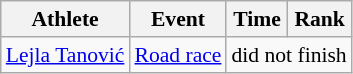<table class="wikitable" style="text-align:center; font-size:90%">
<tr>
<th>Athlete</th>
<th>Event</th>
<th>Time</th>
<th>Rank</th>
</tr>
<tr>
<td rowspan=2 align=left><a href='#'>Lejla Tanović</a></td>
<td align=left><a href='#'>Road race</a></td>
<td colspan=2>did not finish</td>
</tr>
</table>
